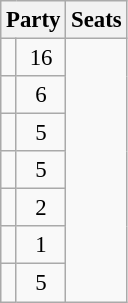<table class="wikitable" style="font-size: 95%;">
<tr>
<th colspan=2>Party</th>
<th>Seats</th>
</tr>
<tr>
<td></td>
<td align="center">16</td>
</tr>
<tr>
<td></td>
<td align="center">6</td>
</tr>
<tr>
<td></td>
<td align="center">5</td>
</tr>
<tr>
<td></td>
<td align="center">5</td>
</tr>
<tr>
<td></td>
<td align="center">2</td>
</tr>
<tr>
<td></td>
<td align="center">1</td>
</tr>
<tr>
<td></td>
<td align="center">5</td>
</tr>
</table>
